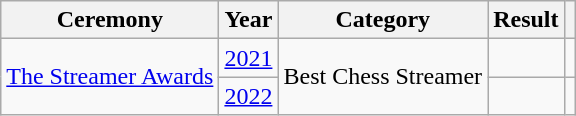<table class="wikitable" style="text-align:center;">
<tr>
<th>Ceremony</th>
<th>Year</th>
<th>Category</th>
<th>Result</th>
<th></th>
</tr>
<tr>
<td rowspan="2"><a href='#'>The Streamer Awards</a></td>
<td rowspan="1"><a href='#'>2021</a></td>
<td rowspan="2">Best Chess Streamer</td>
<td></td>
<td></td>
</tr>
<tr>
<td><a href='#'>2022</a></td>
<td></td>
<td></td>
</tr>
</table>
